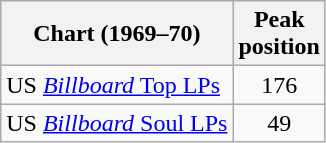<table class="wikitable">
<tr>
<th>Chart (1969–70)</th>
<th>Peak<br>position</th>
</tr>
<tr>
<td>US <a href='#'><em>Billboard</em> Top LPs</a></td>
<td align="center">176</td>
</tr>
<tr>
<td>US <a href='#'><em>Billboard</em> Soul LPs</a></td>
<td align="center">49</td>
</tr>
</table>
